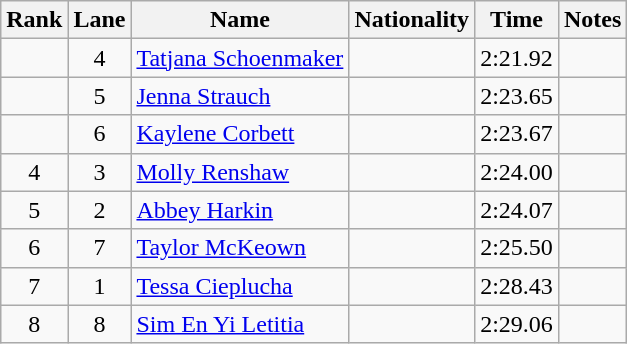<table class="wikitable sortable" style="text-align:center">
<tr>
<th>Rank</th>
<th>Lane</th>
<th>Name</th>
<th>Nationality</th>
<th>Time</th>
<th>Notes</th>
</tr>
<tr>
<td></td>
<td>4</td>
<td align="left"><a href='#'>Tatjana Schoenmaker</a></td>
<td align="left"></td>
<td>2:21.92</td>
<td></td>
</tr>
<tr>
<td></td>
<td>5</td>
<td align="left"><a href='#'>Jenna Strauch</a></td>
<td align="left"></td>
<td>2:23.65</td>
<td></td>
</tr>
<tr>
<td></td>
<td>6</td>
<td align="left"><a href='#'>Kaylene Corbett</a></td>
<td align="left"></td>
<td>2:23.67</td>
<td></td>
</tr>
<tr>
<td>4</td>
<td>3</td>
<td align="left"><a href='#'>Molly Renshaw</a></td>
<td align="left"></td>
<td>2:24.00</td>
<td></td>
</tr>
<tr>
<td>5</td>
<td>2</td>
<td align="left"><a href='#'>Abbey Harkin</a></td>
<td align="left"></td>
<td>2:24.07</td>
<td></td>
</tr>
<tr>
<td>6</td>
<td>7</td>
<td align="left"><a href='#'>Taylor McKeown</a></td>
<td align="left"></td>
<td>2:25.50</td>
<td></td>
</tr>
<tr>
<td>7</td>
<td>1</td>
<td align="left"><a href='#'>Tessa Cieplucha</a></td>
<td align="left"></td>
<td>2:28.43</td>
<td></td>
</tr>
<tr>
<td>8</td>
<td>8</td>
<td align="left"><a href='#'>Sim En Yi Letitia</a></td>
<td align="left"></td>
<td>2:29.06</td>
<td></td>
</tr>
</table>
